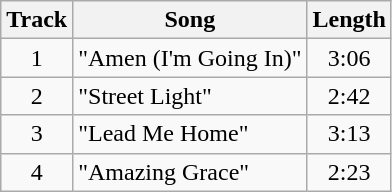<table class="wikitable">
<tr>
<th>Track</th>
<th>Song</th>
<th>Length</th>
</tr>
<tr>
<td align="center">1</td>
<td>"Amen (I'm Going In)"</td>
<td align="center">3:06</td>
</tr>
<tr>
<td align="center">2</td>
<td>"Street Light"</td>
<td align="center">2:42</td>
</tr>
<tr>
<td align="center">3</td>
<td>"Lead Me Home"</td>
<td align="center">3:13</td>
</tr>
<tr>
<td align="center">4</td>
<td>"Amazing Grace"</td>
<td align="center">2:23</td>
</tr>
</table>
